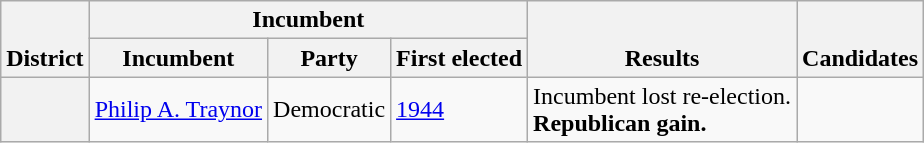<table class=wikitable>
<tr valign=bottom>
<th rowspan=2>District</th>
<th colspan=3>Incumbent</th>
<th rowspan=2>Results</th>
<th rowspan=2>Candidates</th>
</tr>
<tr>
<th>Incumbent</th>
<th>Party</th>
<th>First elected</th>
</tr>
<tr>
<th></th>
<td><a href='#'>Philip A. Traynor</a></td>
<td>Democratic</td>
<td><a href='#'>1944</a></td>
<td>Incumbent lost re-election.<br><strong>Republican gain.</strong></td>
<td nowrap></td>
</tr>
</table>
